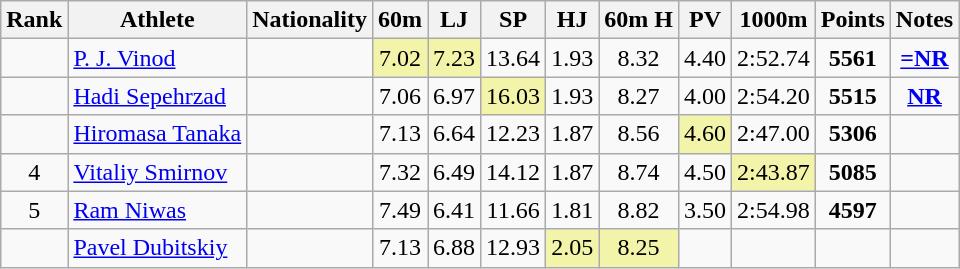<table class="wikitable sortable" style=" text-align:center">
<tr>
<th>Rank</th>
<th>Athlete</th>
<th>Nationality</th>
<th>60m</th>
<th>LJ</th>
<th>SP</th>
<th>HJ</th>
<th>60m H</th>
<th>PV</th>
<th>1000m</th>
<th>Points</th>
<th>Notes</th>
</tr>
<tr>
<td></td>
<td align=left><a href='#'>P. J. Vinod</a></td>
<td align=left></td>
<td bgcolor=#F2F5A9>7.02</td>
<td bgcolor=#F2F5A9>7.23</td>
<td>13.64</td>
<td>1.93</td>
<td>8.32</td>
<td>4.40</td>
<td>2:52.74</td>
<td><strong>5561</strong></td>
<td><strong><a href='#'>=NR</a></strong></td>
</tr>
<tr>
<td></td>
<td align=left><a href='#'>Hadi Sepehrzad</a></td>
<td align=left></td>
<td>7.06</td>
<td>6.97</td>
<td bgcolor=#F2F5A9>16.03</td>
<td>1.93</td>
<td>8.27</td>
<td>4.00</td>
<td>2:54.20</td>
<td><strong>5515</strong></td>
<td><strong><a href='#'>NR</a></strong></td>
</tr>
<tr>
<td></td>
<td align=left><a href='#'>Hiromasa Tanaka</a></td>
<td align=left></td>
<td>7.13</td>
<td>6.64</td>
<td>12.23</td>
<td>1.87</td>
<td>8.56</td>
<td bgcolor=#F2F5A9>4.60</td>
<td>2:47.00</td>
<td><strong>5306</strong></td>
<td></td>
</tr>
<tr>
<td>4</td>
<td align=left><a href='#'>Vitaliy Smirnov</a></td>
<td align=left></td>
<td>7.32</td>
<td>6.49</td>
<td>14.12</td>
<td>1.87</td>
<td>8.74</td>
<td>4.50</td>
<td bgcolor=#F2F5A9>2:43.87</td>
<td><strong>5085</strong></td>
<td></td>
</tr>
<tr>
<td>5</td>
<td align=left><a href='#'>Ram Niwas</a></td>
<td align=left></td>
<td>7.49</td>
<td>6.41</td>
<td>11.66</td>
<td>1.81</td>
<td>8.82</td>
<td>3.50</td>
<td>2:54.98</td>
<td><strong>4597</strong></td>
<td></td>
</tr>
<tr>
<td></td>
<td align=left><a href='#'>Pavel Dubitskiy</a></td>
<td align=left></td>
<td>7.13</td>
<td>6.88</td>
<td>12.93</td>
<td bgcolor=#F2F5A9>2.05</td>
<td bgcolor=#F2F5A9>8.25</td>
<td></td>
<td></td>
<td><strong></strong></td>
<td></td>
</tr>
</table>
